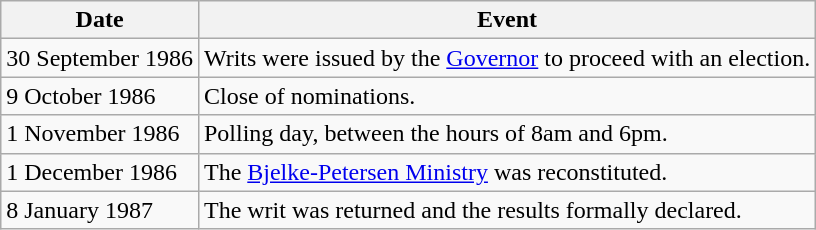<table class="wikitable">
<tr>
<th>Date</th>
<th>Event</th>
</tr>
<tr>
<td>30 September 1986</td>
<td>Writs were issued by the <a href='#'>Governor</a> to proceed with an election.</td>
</tr>
<tr>
<td>9 October 1986</td>
<td>Close of nominations.</td>
</tr>
<tr>
<td>1 November 1986</td>
<td>Polling day, between the hours of 8am and 6pm.</td>
</tr>
<tr>
<td>1 December 1986</td>
<td>The <a href='#'>Bjelke-Petersen Ministry</a> was reconstituted.</td>
</tr>
<tr>
<td>8 January 1987</td>
<td>The writ was returned and the results formally declared.</td>
</tr>
</table>
